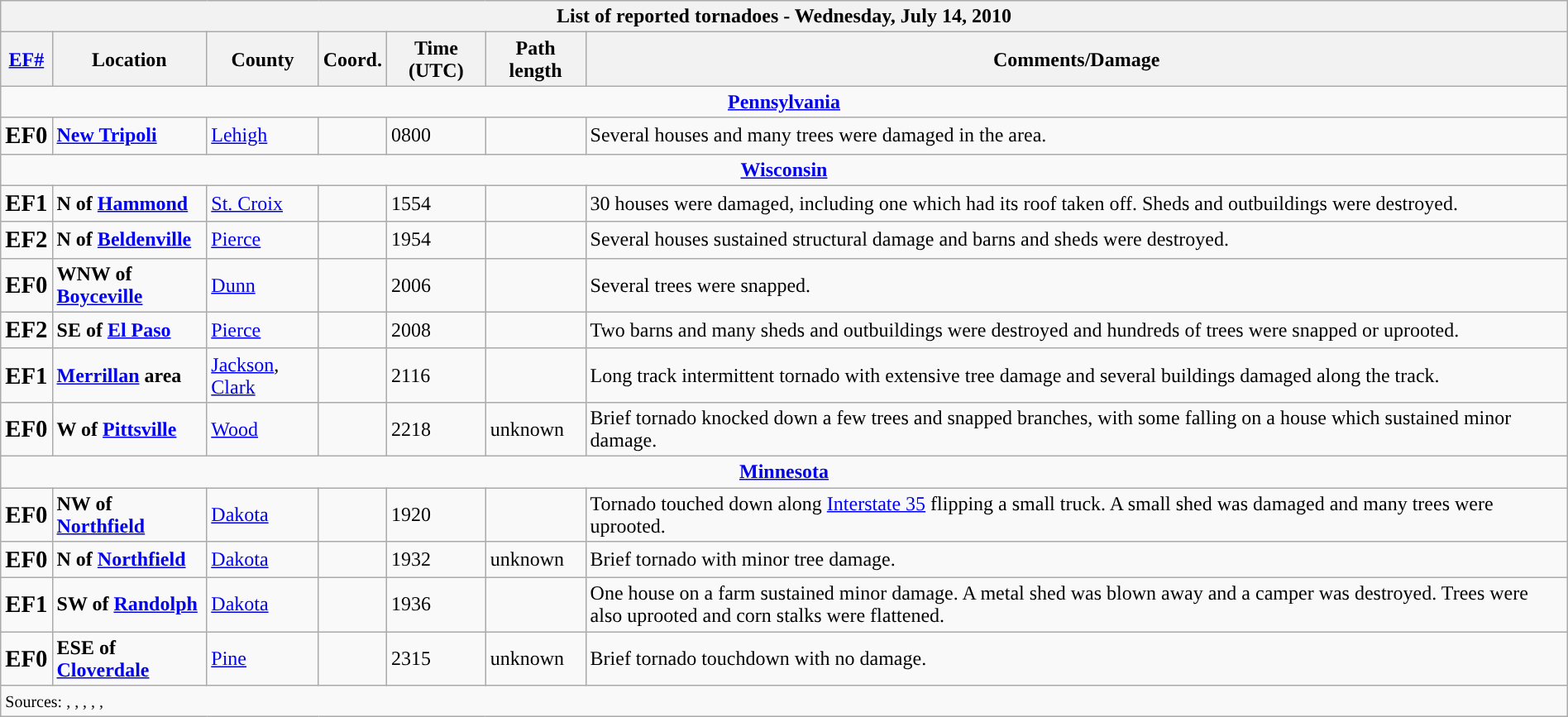<table class="wikitable collapsible" style="width:100%;">
<tr>
<th colspan="7">List of reported tornadoes - Wednesday, July 14, 2010</th>
</tr>
<tr>
<th><a href='#'>EF#</a></th>
<th>Location</th>
<th>County</th>
<th>Coord.</th>
<th>Time (UTC)</th>
<th>Path length</th>
<th>Comments/Damage</th>
</tr>
<tr>
<td colspan="7" style="text-align:center;"><strong><a href='#'>Pennsylvania</a></strong></td>
</tr>
<tr>
<td><big><strong>EF0</strong></big></td>
<td><strong><a href='#'>New Tripoli</a></strong></td>
<td><a href='#'>Lehigh</a></td>
<td></td>
<td>0800</td>
<td></td>
<td>Several houses and many trees were damaged in the area.</td>
</tr>
<tr>
<td colspan="7" style="text-align:center;"><strong><a href='#'>Wisconsin</a></strong></td>
</tr>
<tr>
<td><big><strong>EF1</strong></big></td>
<td><strong>N of <a href='#'>Hammond</a></strong></td>
<td><a href='#'>St. Croix</a></td>
<td></td>
<td>1554</td>
<td></td>
<td>30 houses were damaged, including one which had its roof taken off. Sheds and outbuildings were destroyed.</td>
</tr>
<tr>
<td><big><strong>EF2</strong></big></td>
<td><strong>N of <a href='#'>Beldenville</a></strong></td>
<td><a href='#'>Pierce</a></td>
<td></td>
<td>1954</td>
<td></td>
<td>Several houses sustained structural damage and barns and sheds were destroyed.</td>
</tr>
<tr>
<td><big><strong>EF0</strong></big></td>
<td><strong>WNW of <a href='#'>Boyceville</a></strong></td>
<td><a href='#'>Dunn</a></td>
<td></td>
<td>2006</td>
<td></td>
<td>Several trees were snapped.</td>
</tr>
<tr>
<td><big><strong>EF2</strong></big></td>
<td><strong>SE of <a href='#'>El Paso</a></strong></td>
<td><a href='#'>Pierce</a></td>
<td></td>
<td>2008</td>
<td></td>
<td>Two barns and many sheds and outbuildings were destroyed and hundreds of trees were snapped or uprooted.</td>
</tr>
<tr>
<td><big><strong>EF1</strong></big></td>
<td><strong><a href='#'>Merrillan</a> area</strong></td>
<td><a href='#'>Jackson</a>, <a href='#'>Clark</a></td>
<td></td>
<td>2116</td>
<td></td>
<td>Long track intermittent tornado with extensive tree damage and several buildings damaged along the track.</td>
</tr>
<tr>
<td><big><strong>EF0</strong></big></td>
<td><strong>W of <a href='#'>Pittsville</a></strong></td>
<td><a href='#'>Wood</a></td>
<td></td>
<td>2218</td>
<td>unknown</td>
<td>Brief tornado knocked down a few trees and snapped branches, with some falling on a house which sustained minor damage.</td>
</tr>
<tr>
<td colspan="7" style="text-align:center;"><strong><a href='#'>Minnesota</a></strong></td>
</tr>
<tr>
<td><big><strong>EF0</strong></big></td>
<td><strong>NW of <a href='#'>Northfield</a></strong></td>
<td><a href='#'>Dakota</a></td>
<td></td>
<td>1920</td>
<td></td>
<td>Tornado touched down along <a href='#'>Interstate 35</a> flipping a small truck. A small shed was damaged and many trees were uprooted.</td>
</tr>
<tr>
<td><big><strong>EF0</strong></big></td>
<td><strong>N of <a href='#'>Northfield</a></strong></td>
<td><a href='#'>Dakota</a></td>
<td></td>
<td>1932</td>
<td>unknown</td>
<td>Brief tornado with minor tree damage.</td>
</tr>
<tr>
<td><big><strong>EF1</strong></big></td>
<td><strong>SW of <a href='#'>Randolph</a></strong></td>
<td><a href='#'>Dakota</a></td>
<td></td>
<td>1936</td>
<td></td>
<td>One house on a farm sustained minor damage. A metal shed was blown away and a camper was destroyed. Trees were also uprooted and corn stalks were flattened.</td>
</tr>
<tr>
<td><big><strong>EF0</strong></big></td>
<td><strong>ESE of <a href='#'>Cloverdale</a></strong></td>
<td><a href='#'>Pine</a></td>
<td></td>
<td>2315</td>
<td>unknown</td>
<td>Brief tornado touchdown with no damage.</td>
</tr>
<tr>
<td colspan="7"><small>Sources: , , , , , </small></td>
</tr>
</table>
